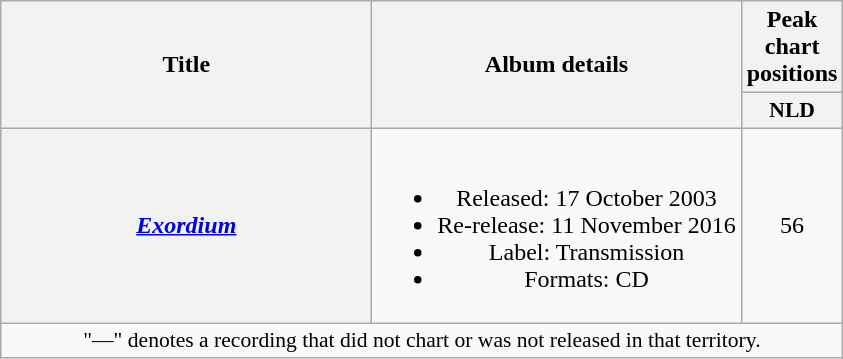<table class="wikitable plainrowheaders" style="text-align:center;">
<tr>
<th scope="col" rowspan="2" style="width:15em;">Title</th>
<th scope="col" rowspan="2">Album details</th>
<th scope="col">Peak chart positions</th>
</tr>
<tr>
<th scope="col" style="width:3em;font-size:90%;">NLD<br></th>
</tr>
<tr>
<th scope="row"><em><a href='#'>Exordium</a></em></th>
<td><br><ul><li>Released: 17 October 2003</li><li>Re-release: 11 November 2016</li><li>Label: Transmission</li><li>Formats: CD</li></ul></td>
<td>56</td>
</tr>
<tr>
<td colspan="10" style="font-size:90%">"—" denotes a recording that did not chart or was not released in that territory.</td>
</tr>
</table>
